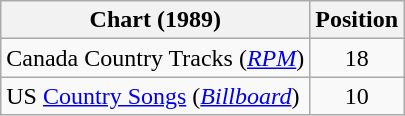<table class="wikitable sortable">
<tr>
<th scope="col">Chart (1989)</th>
<th scope="col">Position</th>
</tr>
<tr>
<td>Canada Country Tracks (<em><a href='#'>RPM</a></em>)</td>
<td align="center">18</td>
</tr>
<tr>
<td>US <a href='#'>Country Songs</a> (<em><a href='#'>Billboard</a></em>)</td>
<td align="center">10</td>
</tr>
</table>
